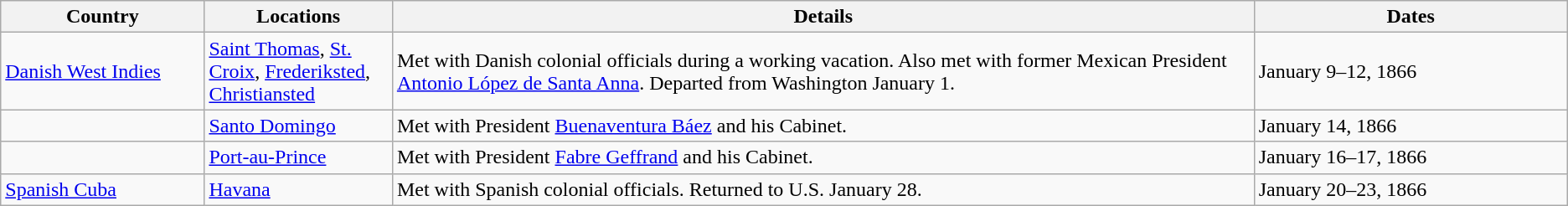<table class="wikitable sortable">
<tr>
<th style="width: 13%;">Country</th>
<th style="width: 12%;">Locations</th>
<th style="width: 55%;">Details</th>
<th style="width: 20%;">Dates</th>
</tr>
<tr>
<td> <a href='#'>Danish West Indies</a></td>
<td><a href='#'>Saint Thomas</a>, <a href='#'>St. Croix</a>, <a href='#'>Frederiksted</a>, <a href='#'>Christiansted</a></td>
<td>Met with Danish colonial officials during a working vacation. Also met with former Mexican President <a href='#'>Antonio López de Santa Anna</a>. Departed from Washington January 1.</td>
<td>January 9–12, 1866</td>
</tr>
<tr>
<td></td>
<td><a href='#'>Santo Domingo</a></td>
<td>Met with President <a href='#'>Buenaventura Báez</a> and his Cabinet.</td>
<td>January 14, 1866</td>
</tr>
<tr>
<td></td>
<td><a href='#'>Port-au-Prince</a></td>
<td>Met with President <a href='#'>Fabre Geffrand</a> and his Cabinet.</td>
<td>January 16–17, 1866</td>
</tr>
<tr>
<td> <a href='#'>Spanish Cuba</a></td>
<td><a href='#'>Havana</a></td>
<td>Met with Spanish colonial officials. Returned to U.S. January 28.</td>
<td>January 20–23, 1866</td>
</tr>
</table>
